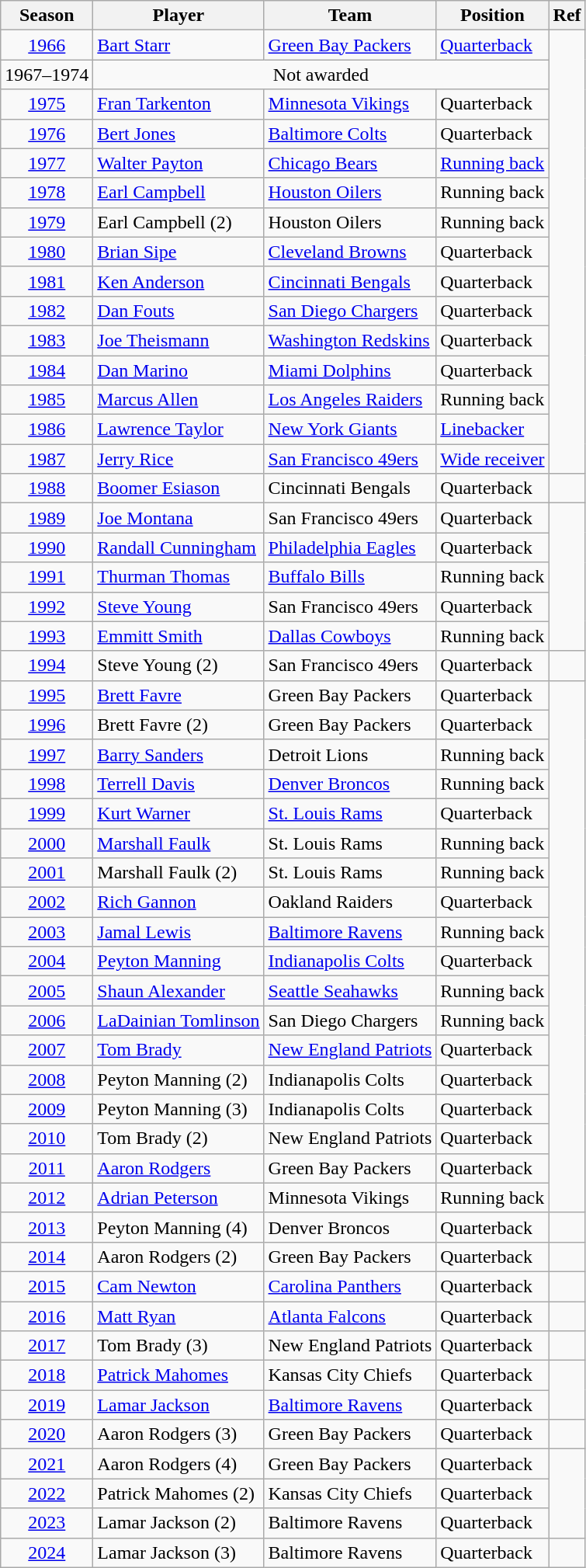<table class="wikitable sortable">
<tr>
<th>Season</th>
<th>Player</th>
<th>Team</th>
<th>Position</th>
<th class="unsortable">Ref</th>
</tr>
<tr>
<td style="text-align:center;"><a href='#'>1966</a></td>
<td><a href='#'>Bart Starr</a></td>
<td><a href='#'>Green Bay Packers</a></td>
<td><a href='#'>Quarterback</a></td>
<td rowspan=15></td>
</tr>
<tr>
<td style="text-align:center;">1967–1974</td>
<td style="text-align:center;" colspan=3>Not awarded</td>
</tr>
<tr>
<td style="text-align:center;"><a href='#'>1975</a></td>
<td><a href='#'>Fran Tarkenton</a></td>
<td><a href='#'>Minnesota Vikings</a></td>
<td>Quarterback</td>
</tr>
<tr>
<td style="text-align:center;"><a href='#'>1976</a></td>
<td><a href='#'>Bert Jones</a></td>
<td><a href='#'>Baltimore Colts</a></td>
<td>Quarterback</td>
</tr>
<tr>
<td style="text-align:center;"><a href='#'>1977</a></td>
<td><a href='#'>Walter Payton</a></td>
<td><a href='#'>Chicago Bears</a></td>
<td><a href='#'>Running back</a></td>
</tr>
<tr>
<td style="text-align:center;"><a href='#'>1978</a></td>
<td><a href='#'>Earl Campbell</a></td>
<td><a href='#'>Houston Oilers</a></td>
<td>Running back</td>
</tr>
<tr>
<td style="text-align:center;"><a href='#'>1979</a></td>
<td>Earl Campbell (2)</td>
<td>Houston Oilers</td>
<td>Running back</td>
</tr>
<tr>
<td style="text-align:center;"><a href='#'>1980</a></td>
<td><a href='#'>Brian Sipe</a></td>
<td><a href='#'>Cleveland Browns</a></td>
<td>Quarterback</td>
</tr>
<tr>
<td style="text-align:center;"><a href='#'>1981</a></td>
<td><a href='#'>Ken Anderson</a></td>
<td><a href='#'>Cincinnati Bengals</a></td>
<td>Quarterback</td>
</tr>
<tr>
<td style="text-align:center;"><a href='#'>1982</a></td>
<td><a href='#'>Dan Fouts</a></td>
<td><a href='#'>San Diego Chargers</a></td>
<td>Quarterback</td>
</tr>
<tr>
<td style="text-align:center;"><a href='#'>1983</a></td>
<td><a href='#'>Joe Theismann</a></td>
<td><a href='#'>Washington Redskins</a></td>
<td>Quarterback</td>
</tr>
<tr>
<td style="text-align:center;"><a href='#'>1984</a></td>
<td><a href='#'>Dan Marino</a></td>
<td><a href='#'>Miami Dolphins</a></td>
<td>Quarterback</td>
</tr>
<tr>
<td style="text-align:center;"><a href='#'>1985</a></td>
<td><a href='#'>Marcus Allen</a></td>
<td><a href='#'>Los Angeles Raiders</a></td>
<td>Running back</td>
</tr>
<tr>
<td style="text-align:center;"><a href='#'>1986</a></td>
<td><a href='#'>Lawrence Taylor</a></td>
<td><a href='#'>New York Giants</a></td>
<td><a href='#'>Linebacker</a></td>
</tr>
<tr>
<td style="text-align:center;"><a href='#'>1987</a></td>
<td><a href='#'>Jerry Rice</a></td>
<td><a href='#'>San Francisco 49ers</a></td>
<td><a href='#'>Wide receiver</a></td>
</tr>
<tr>
<td style="text-align:center;"><a href='#'>1988</a></td>
<td><a href='#'>Boomer Esiason</a></td>
<td>Cincinnati Bengals</td>
<td>Quarterback</td>
<td></td>
</tr>
<tr>
<td style="text-align:center;"><a href='#'>1989</a></td>
<td><a href='#'>Joe Montana</a></td>
<td>San Francisco 49ers</td>
<td>Quarterback</td>
<td rowspan=5></td>
</tr>
<tr>
<td style="text-align:center;"><a href='#'>1990</a></td>
<td><a href='#'>Randall Cunningham</a></td>
<td><a href='#'>Philadelphia Eagles</a></td>
<td>Quarterback</td>
</tr>
<tr>
<td style="text-align:center;"><a href='#'>1991</a></td>
<td><a href='#'>Thurman Thomas</a></td>
<td><a href='#'>Buffalo Bills</a></td>
<td>Running back</td>
</tr>
<tr>
<td style="text-align:center;"><a href='#'>1992</a></td>
<td><a href='#'>Steve Young</a></td>
<td>San Francisco 49ers</td>
<td>Quarterback</td>
</tr>
<tr>
<td style="text-align:center;"><a href='#'>1993</a></td>
<td><a href='#'>Emmitt Smith</a></td>
<td><a href='#'>Dallas Cowboys</a></td>
<td>Running back</td>
</tr>
<tr>
<td style="text-align:center;"><a href='#'>1994</a></td>
<td>Steve Young (2)</td>
<td>San Francisco 49ers</td>
<td>Quarterback</td>
<td></td>
</tr>
<tr>
<td style="text-align:center;"><a href='#'>1995</a></td>
<td><a href='#'>Brett Favre</a></td>
<td>Green Bay Packers</td>
<td>Quarterback</td>
<td rowspan=18></td>
</tr>
<tr>
<td style="text-align:center;"><a href='#'>1996</a></td>
<td>Brett Favre (2)</td>
<td>Green Bay Packers</td>
<td>Quarterback</td>
</tr>
<tr>
<td style="text-align:center;"><a href='#'>1997</a></td>
<td><a href='#'>Barry Sanders</a></td>
<td>Detroit Lions</td>
<td>Running back</td>
</tr>
<tr>
<td style="text-align:center;"><a href='#'>1998</a></td>
<td><a href='#'>Terrell Davis</a></td>
<td><a href='#'>Denver Broncos</a></td>
<td>Running back</td>
</tr>
<tr>
<td style="text-align:center;"><a href='#'>1999</a></td>
<td><a href='#'>Kurt Warner</a></td>
<td><a href='#'>St. Louis Rams</a></td>
<td>Quarterback</td>
</tr>
<tr>
<td style="text-align:center;"><a href='#'>2000</a></td>
<td><a href='#'>Marshall Faulk</a></td>
<td>St. Louis Rams</td>
<td>Running back</td>
</tr>
<tr>
<td style="text-align:center;"><a href='#'>2001</a></td>
<td>Marshall Faulk (2)</td>
<td>St. Louis Rams</td>
<td>Running back</td>
</tr>
<tr>
<td style="text-align:center;"><a href='#'>2002</a></td>
<td><a href='#'>Rich Gannon</a></td>
<td>Oakland Raiders</td>
<td>Quarterback</td>
</tr>
<tr>
<td style="text-align:center;"><a href='#'>2003</a></td>
<td><a href='#'>Jamal Lewis</a></td>
<td><a href='#'>Baltimore Ravens</a></td>
<td>Running back</td>
</tr>
<tr>
<td style="text-align:center;"><a href='#'>2004</a></td>
<td><a href='#'>Peyton Manning</a></td>
<td><a href='#'>Indianapolis Colts</a></td>
<td>Quarterback</td>
</tr>
<tr>
<td style="text-align:center;"><a href='#'>2005</a></td>
<td><a href='#'>Shaun Alexander</a></td>
<td><a href='#'>Seattle Seahawks</a></td>
<td>Running back</td>
</tr>
<tr>
<td style="text-align:center;"><a href='#'>2006</a></td>
<td><a href='#'>LaDainian Tomlinson</a></td>
<td>San Diego Chargers</td>
<td>Running back</td>
</tr>
<tr>
<td style="text-align:center;"><a href='#'>2007</a></td>
<td><a href='#'>Tom Brady</a></td>
<td><a href='#'>New England Patriots</a></td>
<td>Quarterback</td>
</tr>
<tr>
<td style="text-align:center;"><a href='#'>2008</a></td>
<td>Peyton Manning (2)</td>
<td>Indianapolis Colts</td>
<td>Quarterback</td>
</tr>
<tr>
<td style="text-align:center;"><a href='#'>2009</a></td>
<td>Peyton Manning (3)</td>
<td>Indianapolis Colts</td>
<td>Quarterback</td>
</tr>
<tr>
<td style="text-align:center;"><a href='#'>2010</a></td>
<td>Tom Brady (2)</td>
<td>New England Patriots</td>
<td>Quarterback</td>
</tr>
<tr>
<td style="text-align:center;"><a href='#'>2011</a></td>
<td><a href='#'>Aaron Rodgers</a></td>
<td>Green Bay Packers</td>
<td>Quarterback</td>
</tr>
<tr>
<td style="text-align:center;"><a href='#'>2012</a></td>
<td><a href='#'>Adrian Peterson</a></td>
<td>Minnesota Vikings</td>
<td>Running back</td>
</tr>
<tr>
<td style="text-align:center;"><a href='#'>2013</a></td>
<td>Peyton Manning (4)</td>
<td>Denver Broncos</td>
<td>Quarterback</td>
<td></td>
</tr>
<tr>
<td style="text-align:center;"><a href='#'>2014</a></td>
<td>Aaron Rodgers (2)</td>
<td>Green Bay Packers</td>
<td>Quarterback</td>
<td></td>
</tr>
<tr>
<td style="text-align:center;"><a href='#'>2015</a></td>
<td><a href='#'>Cam Newton</a></td>
<td><a href='#'>Carolina Panthers</a></td>
<td>Quarterback</td>
<td></td>
</tr>
<tr>
<td style="text-align:center;"><a href='#'>2016</a></td>
<td><a href='#'>Matt Ryan</a></td>
<td><a href='#'>Atlanta Falcons</a></td>
<td>Quarterback</td>
<td></td>
</tr>
<tr>
<td style="text-align:center;"><a href='#'>2017</a></td>
<td>Tom Brady (3)</td>
<td>New England Patriots</td>
<td>Quarterback</td>
<td></td>
</tr>
<tr>
<td style="text-align:center;"><a href='#'>2018</a></td>
<td><a href='#'>Patrick Mahomes</a></td>
<td>Kansas City Chiefs</td>
<td>Quarterback</td>
<td rowspan=2></td>
</tr>
<tr>
<td style="text-align:center;"><a href='#'>2019</a></td>
<td><a href='#'>Lamar Jackson</a></td>
<td><a href='#'>Baltimore Ravens</a></td>
<td>Quarterback</td>
</tr>
<tr>
<td style="text-align:center;"><a href='#'>2020</a></td>
<td>Aaron Rodgers (3)</td>
<td>Green Bay Packers</td>
<td>Quarterback</td>
<td></td>
</tr>
<tr>
<td style="text-align:center;"><a href='#'>2021</a></td>
<td>Aaron Rodgers (4)</td>
<td>Green Bay Packers</td>
<td>Quarterback</td>
<td rowspan=3></td>
</tr>
<tr>
<td style="text-align:center;"><a href='#'>2022</a></td>
<td>Patrick Mahomes (2)</td>
<td>Kansas City Chiefs</td>
<td>Quarterback</td>
</tr>
<tr>
<td style="text-align:center;"><a href='#'>2023</a></td>
<td>Lamar Jackson (2)</td>
<td>Baltimore Ravens</td>
<td>Quarterback</td>
</tr>
<tr>
<td style="text-align:center;"><a href='#'>2024</a></td>
<td>Lamar Jackson (3)</td>
<td>Baltimore Ravens</td>
<td>Quarterback</td>
</tr>
</table>
